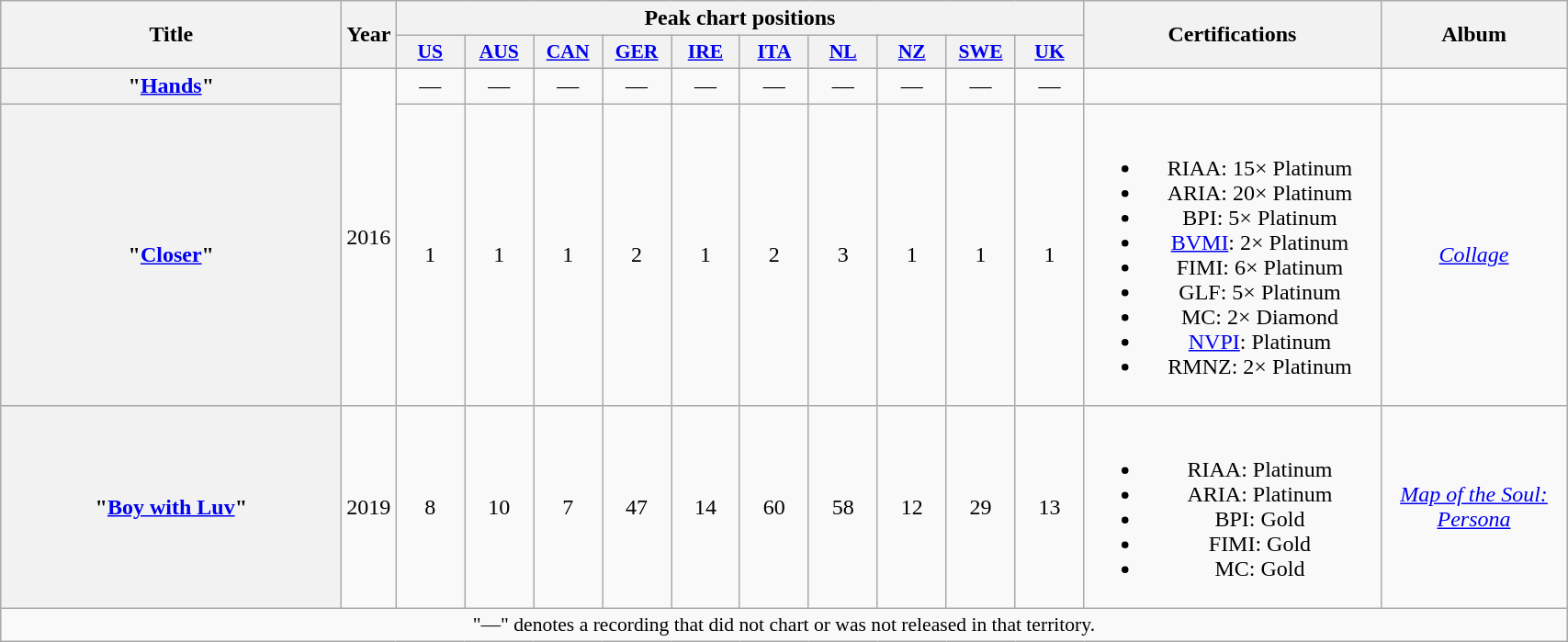<table class="wikitable plainrowheaders" style="text-align:center;" border="1">
<tr>
<th scope="col" rowspan="2" style="width:15em;">Title</th>
<th scope="col" rowspan="2" style="width:1em;">Year</th>
<th scope="col" colspan="10">Peak chart positions</th>
<th scope="col" rowspan="2" style="width:13em;">Certifications</th>
<th scope="col" rowspan="2" style="width:8em;">Album</th>
</tr>
<tr>
<th scope="col" style="width:3em;font-size:90%;"><a href='#'>US</a><br></th>
<th scope="col" style="width:3em;font-size:90%;"><a href='#'>AUS</a><br></th>
<th scope="col" style="width:3em;font-size:90%;"><a href='#'>CAN</a><br></th>
<th scope="col" style="width:3em;font-size:90%;"><a href='#'>GER</a><br></th>
<th scope="col" style="width:3em;font-size:90%;"><a href='#'>IRE</a><br></th>
<th scope="col" style="width:3em;font-size:90%;"><a href='#'>ITA</a><br></th>
<th scope="col" style="width:3em;font-size:90%;"><a href='#'>NL</a><br></th>
<th scope="col" style="width:3em;font-size:90%;"><a href='#'>NZ</a><br></th>
<th scope="col" style="width:3em;font-size:90%;"><a href='#'>SWE</a><br></th>
<th scope="col" style="width:3em;font-size:90%;"><a href='#'>UK</a><br></th>
</tr>
<tr>
<th scope="row">"<a href='#'>Hands</a>"<br></th>
<td rowspan="2">2016</td>
<td>—</td>
<td>—</td>
<td>—</td>
<td>—</td>
<td>—</td>
<td>—</td>
<td>—</td>
<td>—</td>
<td>—</td>
<td>—</td>
<td></td>
<td></td>
</tr>
<tr>
<th scope="row">"<a href='#'>Closer</a>"<br></th>
<td>1</td>
<td>1</td>
<td>1</td>
<td>2</td>
<td>1</td>
<td>2</td>
<td>3</td>
<td>1</td>
<td>1</td>
<td>1</td>
<td><br><ul><li>RIAA: 15× Platinum</li><li>ARIA: 20× Platinum</li><li>BPI: 5× Platinum</li><li><a href='#'>BVMI</a>: 2× Platinum</li><li>FIMI: 6× Platinum</li><li>GLF: 5× Platinum</li><li>MC: 2× Diamond</li><li><a href='#'>NVPI</a>: Platinum</li><li>RMNZ: 2× Platinum</li></ul></td>
<td><em><a href='#'>Collage</a></em></td>
</tr>
<tr>
<th scope="row">"<a href='#'>Boy with Luv</a>"<br></th>
<td>2019</td>
<td>8</td>
<td>10</td>
<td>7</td>
<td>47</td>
<td>14</td>
<td>60</td>
<td>58</td>
<td>12</td>
<td>29</td>
<td>13</td>
<td><br><ul><li>RIAA: Platinum</li><li>ARIA: Platinum</li><li>BPI: Gold</li><li>FIMI: Gold</li><li>MC: Gold</li></ul></td>
<td><em><a href='#'>Map of the Soul: Persona</a></em></td>
</tr>
<tr>
<td colspan="16" style="font-size:90%">"—" denotes a recording that did not chart or was not released in that territory.</td>
</tr>
</table>
